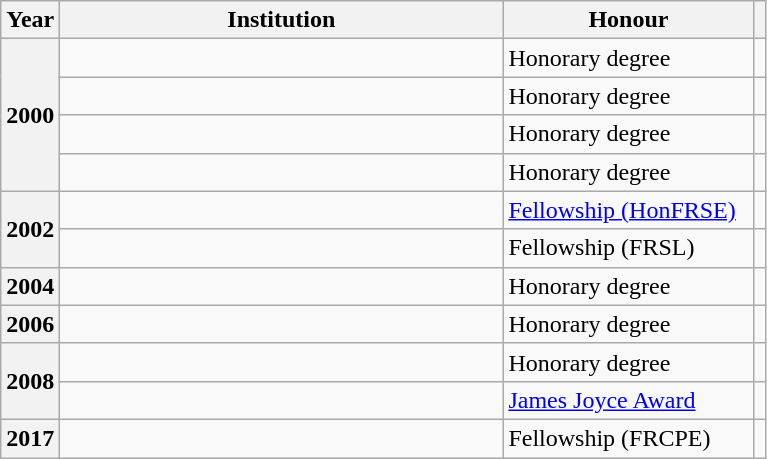<table class="wikitable sortable plainrowheaders">
<tr>
<th scope=col>Year</th>
<th scope=col style="width: 18em">Institution</th>
<th scope=col style="width: 10em">Honour</th>
<th scope=col class=unsortable></th>
</tr>
<tr>
<th scope=row style="text-align: center" rowspan=4>2000</th>
<td></td>
<td>Honorary degree</td>
<td style="text-align: center"></td>
</tr>
<tr>
<td></td>
<td>Honorary degree</td>
<td style="text-align: center"></td>
</tr>
<tr>
<td></td>
<td>Honorary degree</td>
<td style="text-align: center"></td>
</tr>
<tr>
<td></td>
<td>Honorary degree</td>
<td style="text-align: center"></td>
</tr>
<tr>
<th scope=row style="text-align: center" rowspan=2>2002</th>
<td></td>
<td><a href='#'>Fellowship (HonFRSE)</a></td>
<td style="text-align: center"></td>
</tr>
<tr>
<td></td>
<td>Fellowship (FRSL)</td>
<td style="text-align: center"></td>
</tr>
<tr>
<th scope=row style="text-align: center">2004</th>
<td></td>
<td>Honorary degree</td>
<td style="text-align: center"></td>
</tr>
<tr>
<th scope=row style="text-align: center">2006</th>
<td></td>
<td>Honorary degree</td>
<td style="text-align: center"></td>
</tr>
<tr>
<th scope=row style="text-align: center" rowspan=2>2008</th>
<td></td>
<td>Honorary degree</td>
<td style="text-align: center"></td>
</tr>
<tr>
<td></td>
<td><a href='#'>James Joyce Award</a></td>
<td style="text-align: center"></td>
</tr>
<tr>
<th scope=row style="text-align: center">2017</th>
<td></td>
<td>Fellowship (FRCPE)</td>
<td style="text-align: center"></td>
</tr>
</table>
